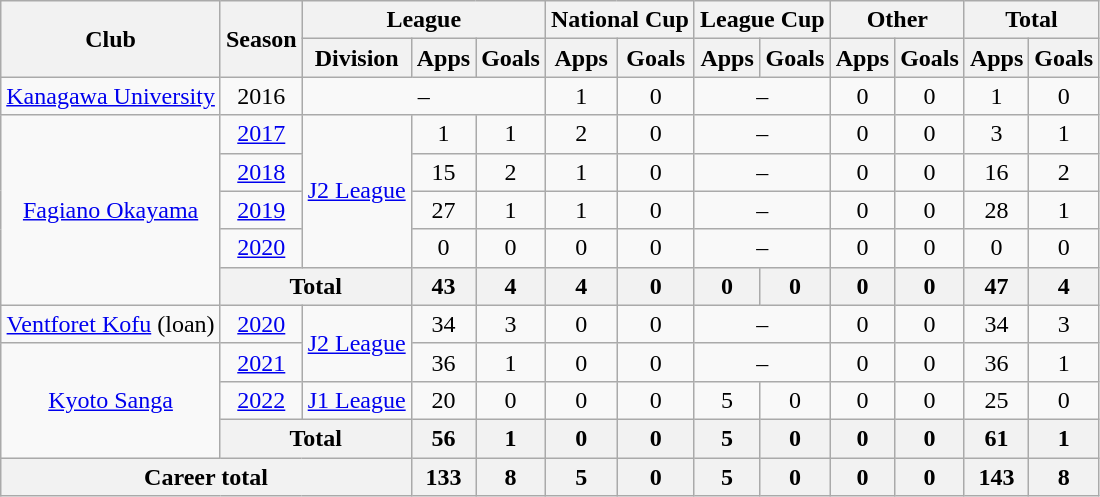<table class="wikitable" style="text-align: center">
<tr>
<th rowspan="2">Club</th>
<th rowspan="2">Season</th>
<th colspan="3">League</th>
<th colspan="2">National Cup</th>
<th colspan="2">League Cup</th>
<th colspan="2">Other</th>
<th colspan="2">Total</th>
</tr>
<tr>
<th>Division</th>
<th>Apps</th>
<th>Goals</th>
<th>Apps</th>
<th>Goals</th>
<th>Apps</th>
<th>Goals</th>
<th>Apps</th>
<th>Goals</th>
<th>Apps</th>
<th>Goals</th>
</tr>
<tr>
<td><a href='#'>Kanagawa University</a></td>
<td>2016</td>
<td colspan="3">–</td>
<td>1</td>
<td>0</td>
<td colspan="2">–</td>
<td>0</td>
<td>0</td>
<td>1</td>
<td>0</td>
</tr>
<tr>
<td rowspan="5"><a href='#'>Fagiano Okayama</a></td>
<td><a href='#'>2017</a></td>
<td rowspan="4"><a href='#'>J2 League</a></td>
<td>1</td>
<td>1</td>
<td>2</td>
<td>0</td>
<td colspan="2">–</td>
<td>0</td>
<td>0</td>
<td>3</td>
<td>1</td>
</tr>
<tr>
<td><a href='#'>2018</a></td>
<td>15</td>
<td>2</td>
<td>1</td>
<td>0</td>
<td colspan="2">–</td>
<td>0</td>
<td>0</td>
<td>16</td>
<td>2</td>
</tr>
<tr>
<td><a href='#'>2019</a></td>
<td>27</td>
<td>1</td>
<td>1</td>
<td>0</td>
<td colspan="2">–</td>
<td>0</td>
<td>0</td>
<td>28</td>
<td>1</td>
</tr>
<tr>
<td><a href='#'>2020</a></td>
<td>0</td>
<td>0</td>
<td>0</td>
<td>0</td>
<td colspan="2">–</td>
<td>0</td>
<td>0</td>
<td>0</td>
<td>0</td>
</tr>
<tr>
<th colspan=2>Total</th>
<th>43</th>
<th>4</th>
<th>4</th>
<th>0</th>
<th>0</th>
<th>0</th>
<th>0</th>
<th>0</th>
<th>47</th>
<th>4</th>
</tr>
<tr>
<td><a href='#'>Ventforet Kofu</a> (loan)</td>
<td><a href='#'>2020</a></td>
<td rowspan="2"><a href='#'>J2 League</a></td>
<td>34</td>
<td>3</td>
<td>0</td>
<td>0</td>
<td colspan="2">–</td>
<td>0</td>
<td>0</td>
<td>34</td>
<td>3</td>
</tr>
<tr>
<td rowspan="3"><a href='#'>Kyoto Sanga</a></td>
<td><a href='#'>2021</a></td>
<td>36</td>
<td>1</td>
<td>0</td>
<td>0</td>
<td colspan="2">–</td>
<td>0</td>
<td>0</td>
<td>36</td>
<td>1</td>
</tr>
<tr>
<td><a href='#'>2022</a></td>
<td><a href='#'>J1 League</a></td>
<td>20</td>
<td>0</td>
<td>0</td>
<td>0</td>
<td>5</td>
<td>0</td>
<td>0</td>
<td>0</td>
<td>25</td>
<td>0</td>
</tr>
<tr>
<th colspan="2">Total</th>
<th>56</th>
<th>1</th>
<th>0</th>
<th>0</th>
<th>5</th>
<th>0</th>
<th>0</th>
<th>0</th>
<th>61</th>
<th>1</th>
</tr>
<tr>
<th colspan="3">Career total</th>
<th>133</th>
<th>8</th>
<th>5</th>
<th>0</th>
<th>5</th>
<th>0</th>
<th>0</th>
<th>0</th>
<th>143</th>
<th>8</th>
</tr>
</table>
